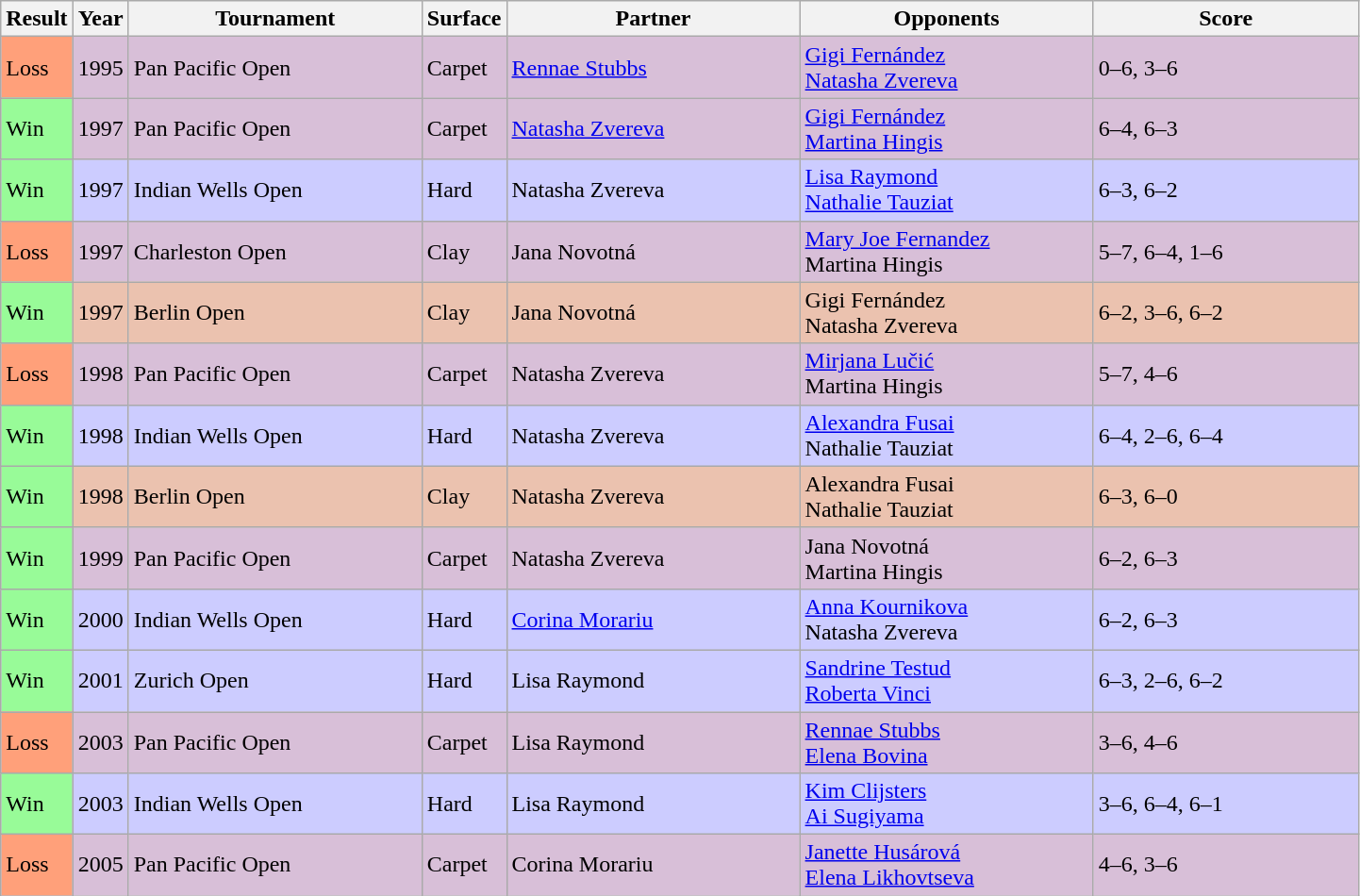<table class="sortable wikitable">
<tr>
<th style=width:30px>Result</th>
<th>Year</th>
<th style=width:200px>Tournament</th>
<th>Surface</th>
<th width=200>Partner</th>
<th width=200>Opponents</th>
<th style=width:180px class=unsortable>Score</th>
</tr>
<tr bgcolor=thistle>
<td style=background:#ffa07a>Loss</td>
<td>1995</td>
<td>Pan Pacific Open</td>
<td>Carpet</td>
<td> <a href='#'>Rennae Stubbs</a></td>
<td> <a href='#'>Gigi Fernández</a><br> <a href='#'>Natasha Zvereva</a></td>
<td>0–6, 3–6</td>
</tr>
<tr bgcolor=thistle>
<td style=background:#98fb98>Win</td>
<td>1997</td>
<td>Pan Pacific Open</td>
<td>Carpet</td>
<td> <a href='#'>Natasha Zvereva</a></td>
<td> <a href='#'>Gigi Fernández</a><br> <a href='#'>Martina Hingis</a></td>
<td>6–4, 6–3</td>
</tr>
<tr bgcolor=#CCCCFF>
<td style=background:#98fb98>Win</td>
<td>1997</td>
<td>Indian Wells Open</td>
<td>Hard</td>
<td> Natasha Zvereva</td>
<td> <a href='#'>Lisa Raymond</a><br> <a href='#'>Nathalie Tauziat</a></td>
<td>6–3, 6–2</td>
</tr>
<tr bgcolor=thistle>
<td style=background:#ffa07a>Loss</td>
<td>1997</td>
<td>Charleston Open</td>
<td>Clay</td>
<td> Jana Novotná</td>
<td> <a href='#'>Mary Joe Fernandez</a><br> Martina Hingis</td>
<td>5–7, 6–4, 1–6</td>
</tr>
<tr bgcolor=#EBC2AF>
<td style=background:#98fb98>Win</td>
<td>1997</td>
<td>Berlin Open</td>
<td>Clay</td>
<td> Jana Novotná</td>
<td> Gigi Fernández <br>  Natasha Zvereva</td>
<td>6–2, 3–6, 6–2</td>
</tr>
<tr bgcolor=thistle>
<td style=background:#ffa07a>Loss</td>
<td>1998</td>
<td>Pan Pacific Open</td>
<td>Carpet</td>
<td> Natasha Zvereva</td>
<td> <a href='#'>Mirjana Lučić</a> <br>  Martina Hingis</td>
<td>5–7, 4–6</td>
</tr>
<tr bgcolor=#CCCCFF>
<td style=background:#98fb98>Win</td>
<td>1998</td>
<td>Indian Wells Open</td>
<td>Hard</td>
<td> Natasha Zvereva</td>
<td> <a href='#'>Alexandra Fusai</a> <br>  Nathalie Tauziat</td>
<td>6–4, 2–6, 6–4</td>
</tr>
<tr bgcolor=#EBC2AF>
<td style=background:#98fb98>Win</td>
<td>1998</td>
<td>Berlin Open</td>
<td>Clay</td>
<td> Natasha Zvereva</td>
<td> Alexandra Fusai <br>  Nathalie Tauziat</td>
<td>6–3, 6–0</td>
</tr>
<tr bgcolor=thistle>
<td style=background:#98fb98>Win</td>
<td>1999</td>
<td>Pan Pacific Open</td>
<td>Carpet</td>
<td> Natasha Zvereva</td>
<td> Jana Novotná <br>  Martina Hingis</td>
<td>6–2, 6–3</td>
</tr>
<tr bgcolor=#CCCCFF>
<td style=background:#98fb98>Win</td>
<td>2000</td>
<td>Indian Wells Open</td>
<td>Hard</td>
<td> <a href='#'>Corina Morariu</a></td>
<td> <a href='#'>Anna Kournikova</a> <br>  Natasha Zvereva</td>
<td>6–2, 6–3</td>
</tr>
<tr bgcolor=#CCCCFF>
<td style=background:#98fb98>Win</td>
<td>2001</td>
<td>Zurich Open</td>
<td>Hard</td>
<td> Lisa Raymond</td>
<td> <a href='#'>Sandrine Testud</a> <br>  <a href='#'>Roberta Vinci</a></td>
<td>6–3, 2–6, 6–2</td>
</tr>
<tr bgcolor=thistle>
<td style=background:#ffa07a>Loss</td>
<td>2003</td>
<td>Pan Pacific Open</td>
<td>Carpet</td>
<td> Lisa Raymond</td>
<td> <a href='#'>Rennae Stubbs</a><br>  <a href='#'>Elena Bovina</a></td>
<td>3–6, 4–6</td>
</tr>
<tr bgcolor=#CCCCFF>
<td style=background:#98fb98>Win</td>
<td>2003</td>
<td>Indian Wells Open</td>
<td>Hard</td>
<td> Lisa Raymond</td>
<td> <a href='#'>Kim Clijsters</a> <br>  <a href='#'>Ai Sugiyama</a></td>
<td>3–6, 6–4, 6–1</td>
</tr>
<tr bgcolor=thistle>
<td style=background:#ffa07a>Loss</td>
<td>2005</td>
<td>Pan Pacific Open</td>
<td>Carpet</td>
<td> Corina Morariu</td>
<td> <a href='#'>Janette Husárová</a> <br>  <a href='#'>Elena Likhovtseva</a></td>
<td>4–6, 3–6</td>
</tr>
</table>
